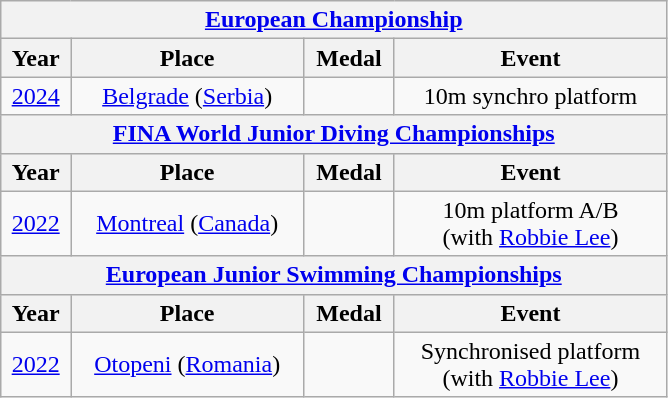<table class="wikitable center col2izq" style="text-align:center;width:445px;">
<tr>
<th colspan="4"><a href='#'>European Championship</a></th>
</tr>
<tr>
<th>Year</th>
<th>Place</th>
<th>Medal</th>
<th>Event</th>
</tr>
<tr>
<td><a href='#'>2024</a></td>
<td><a href='#'>Belgrade</a> (<a href='#'>Serbia</a>)</td>
<td></td>
<td>10m synchro platform</td>
</tr>
<tr>
<th colspan="4"><strong><a href='#'>FINA World Junior Diving Championships</a></strong></th>
</tr>
<tr>
<th>Year</th>
<th>Place</th>
<th>Medal</th>
<th>Event</th>
</tr>
<tr>
<td><a href='#'>2022</a></td>
<td><a href='#'>Montreal</a> (<a href='#'>Canada</a>)</td>
<td></td>
<td>10m platform A/B<br>(with <a href='#'>Robbie Lee</a>)</td>
</tr>
<tr>
<th colspan="4"><strong><a href='#'>European Junior Swimming Championships</a></strong></th>
</tr>
<tr>
<th>Year</th>
<th>Place</th>
<th>Medal</th>
<th>Event</th>
</tr>
<tr>
<td><a href='#'>2022</a></td>
<td><a href='#'>Otopeni</a> (<a href='#'>Romania</a>)</td>
<td></td>
<td>Synchronised platform<br>(with <a href='#'>Robbie Lee</a>)</td>
</tr>
</table>
